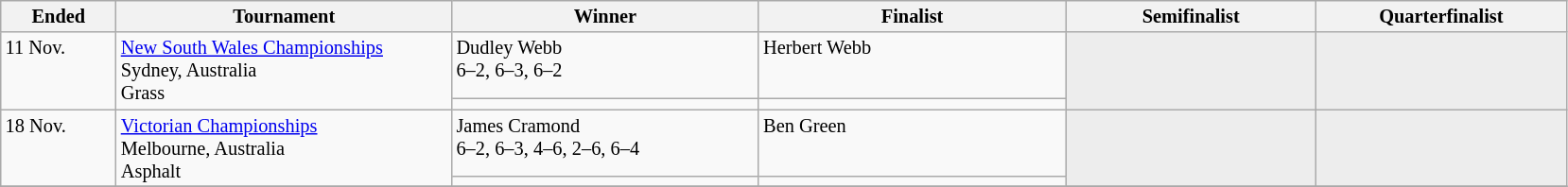<table class="wikitable" style="font-size:85%;">
<tr>
<th width="75">Ended</th>
<th width="230">Tournament</th>
<th width="210">Winner</th>
<th width="210">Finalist</th>
<th width="170">Semifinalist</th>
<th width="170">Quarterfinalist</th>
</tr>
<tr valign=top>
<td rowspan=2>11 Nov.</td>
<td rowspan="2"><a href='#'>New South Wales Championships</a><br>Sydney, Australia<br>Grass</td>
<td> Dudley Webb<br>6–2, 6–3, 6–2</td>
<td> Herbert Webb</td>
<td style="background:#ededed;" rowspan=2></td>
<td style="background:#ededed;" rowspan=2></td>
</tr>
<tr valign=top>
<td></td>
<td></td>
</tr>
<tr valign=top>
<td rowspan=2>18 Nov.</td>
<td rowspan=2><a href='#'>Victorian Championships</a> <br>Melbourne, Australia<br>Asphalt</td>
<td>  James Cramond<br>6–2, 6–3, 4–6, 2–6, 6–4</td>
<td> Ben Green</td>
<td style="background:#ededed;" rowspan=2></td>
<td style="background:#ededed;" rowspan=2></td>
</tr>
<tr valign=top>
<td></td>
<td></td>
</tr>
<tr valign=top>
</tr>
</table>
